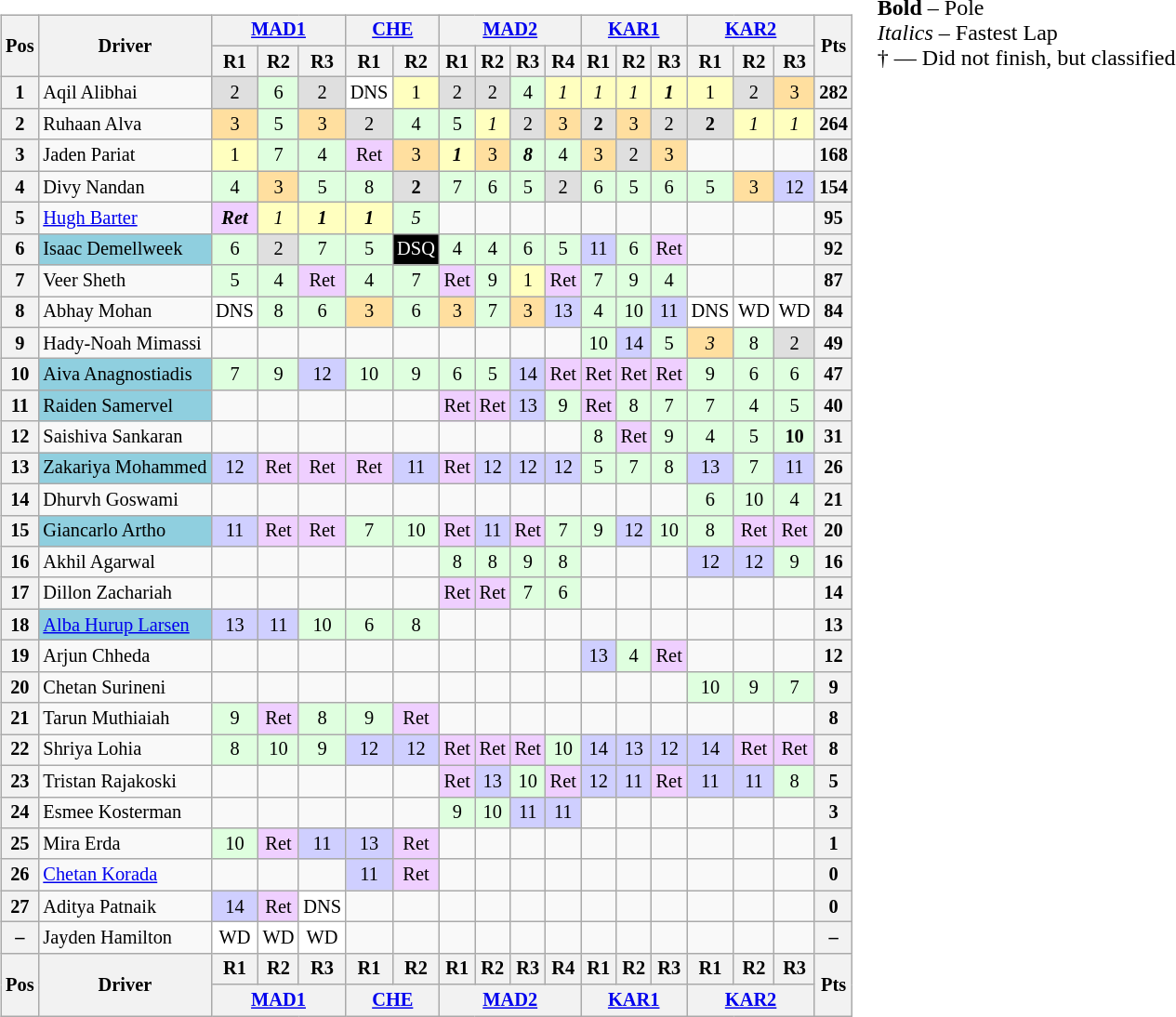<table>
<tr>
<td><br><table class="wikitable" style="font-size: 85%; text-align:center">
<tr>
<th rowspan=2>Pos</th>
<th rowspan=2>Driver</th>
<th colspan=3><a href='#'>MAD1</a></th>
<th colspan=2><a href='#'>CHE</a></th>
<th colspan=4><a href='#'>MAD2</a></th>
<th colspan=3><a href='#'>KAR1</a></th>
<th colspan=3><a href='#'>KAR2</a></th>
<th rowspan=2>Pts</th>
</tr>
<tr>
<th>R1</th>
<th>R2</th>
<th>R3</th>
<th>R1</th>
<th>R2</th>
<th>R1</th>
<th>R2</th>
<th>R3</th>
<th>R4</th>
<th>R1</th>
<th>R2</th>
<th>R3</th>
<th>R1</th>
<th>R2</th>
<th>R3</th>
</tr>
<tr>
<th>1</th>
<td style="text-align:left"> Aqil Alibhai</td>
<td style="background:#dfdfdf">2</td>
<td style="background:#dfffdf">6</td>
<td style="background:#dfdfdf">2</td>
<td style="background:#ffffff">DNS</td>
<td style="background:#ffffbf">1</td>
<td style="background:#dfdfdf">2</td>
<td style="background:#dfdfdf">2</td>
<td style="background:#dfffdf">4</td>
<td style="background:#ffffbf"><em>1</em></td>
<td style="background:#ffffbf"><em>1</em></td>
<td style="background:#ffffbf"><em>1</em></td>
<td style="background:#ffffbf"><strong><em>1</em></strong></td>
<td style="background:#ffffbf">1</td>
<td style="background:#dfdfdf">2</td>
<td style="background:#ffdf9f">3</td>
<th>282</th>
</tr>
<tr>
<th>2</th>
<td style="text-align:left"> Ruhaan Alva</td>
<td style="background:#ffdf9f">3</td>
<td style="background:#dfffdf">5</td>
<td style="background:#ffdf9f">3</td>
<td style="background:#dfdfdf">2</td>
<td style="background:#dfffdf">4</td>
<td style="background:#dfffdf">5</td>
<td style="background:#ffffbf"><em>1</em></td>
<td style="background:#dfdfdf">2</td>
<td style="background:#ffdf9f">3</td>
<td style="background:#dfdfdf"><strong>2</strong></td>
<td style="background:#ffdf9f">3</td>
<td style="background:#dfdfdf">2</td>
<td style="background:#dfdfdf"><strong>2</strong></td>
<td style="background:#ffffbf"><em>1</em></td>
<td style="background:#ffffbf"><em>1</em></td>
<th>264</th>
</tr>
<tr>
<th>3</th>
<td style="text-align:left"> Jaden Pariat</td>
<td style="background:#ffffbf">1</td>
<td style="background:#dfffdf">7</td>
<td style="background:#dfffdf">4</td>
<td style="background:#efcfff">Ret</td>
<td style="background:#ffdf9f">3</td>
<td style="background:#ffffbf"><strong><em>1</em></strong></td>
<td style="background:#ffdf9f">3</td>
<td style="background:#dfffdf"><strong><em>8</em></strong></td>
<td style="background:#dfffdf">4</td>
<td style="background:#ffdf9f">3</td>
<td style="background:#dfdfdf">2</td>
<td style="background:#ffdf9f">3</td>
<td></td>
<td></td>
<td></td>
<th>168</th>
</tr>
<tr>
<th>4</th>
<td style="text-align:left"> Divy Nandan</td>
<td style="background:#dfffdf">4</td>
<td style="background:#ffdf9f">3</td>
<td style="background:#dfffdf">5</td>
<td style="background:#dfffdf">8</td>
<td style="background:#dfdfdf"><strong>2</strong></td>
<td style="background:#dfffdf">7</td>
<td style="background:#dfffdf">6</td>
<td style="background:#dfffdf">5</td>
<td style="background:#dfdfdf">2</td>
<td style="background:#dfffdf">6</td>
<td style="background:#dfffdf">5</td>
<td style="background:#dfffdf">6</td>
<td style="background:#dfffdf">5</td>
<td style="background:#ffdf9f">3</td>
<td style="background:#cfcfff">12</td>
<th>154</th>
</tr>
<tr>
<th>5</th>
<td style="text-align:left"> <a href='#'>Hugh Barter</a></td>
<td style="background:#efcfff"><strong><em>Ret</em></strong></td>
<td style="background:#ffffbf"><em>1</em></td>
<td style="background:#ffffbf"><strong><em>1</em></strong></td>
<td style="background:#ffffbf"><strong><em>1</em></strong></td>
<td style="background:#dfffdf"><em>5</em></td>
<td></td>
<td></td>
<td></td>
<td></td>
<td></td>
<td></td>
<td></td>
<td></td>
<td></td>
<td></td>
<th>95</th>
</tr>
<tr>
<th>6</th>
<td style="text-align:left; background:#8FCFDF"> Isaac Demellweek</td>
<td style="background:#dfffdf">6</td>
<td style="background:#dfdfdf">2</td>
<td style="background:#dfffdf">7</td>
<td style="background:#dfffdf">5</td>
<td style="background:#000000; color:#ffffff">DSQ</td>
<td style="background:#dfffdf">4</td>
<td style="background:#dfffdf">4</td>
<td style="background:#dfffdf">6</td>
<td style="background:#dfffdf">5</td>
<td style="background:#cfcfff">11</td>
<td style="background:#dfffdf">6</td>
<td style="background:#efcfff">Ret</td>
<td></td>
<td></td>
<td></td>
<th>92</th>
</tr>
<tr>
<th>7</th>
<td style="text-align:left"> Veer Sheth</td>
<td style="background:#dfffdf">5</td>
<td style="background:#dfffdf">4</td>
<td style="background:#efcfff">Ret</td>
<td style="background:#dfffdf">4</td>
<td style="background:#dfffdf">7</td>
<td style="background:#efcfff">Ret</td>
<td style="background:#dfffdf">9</td>
<td style="background:#ffffbf">1</td>
<td style="background:#efcfff">Ret</td>
<td style="background:#dfffdf">7</td>
<td style="background:#dfffdf">9</td>
<td style="background:#dfffdf">4</td>
<td></td>
<td></td>
<td></td>
<th>87</th>
</tr>
<tr>
<th>8</th>
<td style="text-align:left"> Abhay Mohan</td>
<td style="background:#ffffff">DNS</td>
<td style="background:#dfffdf">8</td>
<td style="background:#dfffdf">6</td>
<td style="background:#ffdf9f">3</td>
<td style="background:#dfffdf">6</td>
<td style="background:#ffdf9f">3</td>
<td style="background:#dfffdf">7</td>
<td style="background:#ffdf9f">3</td>
<td style="background:#cfcfff">13</td>
<td style="background:#dfffdf">4</td>
<td style="background:#dfffdf">10</td>
<td style="background:#cfcfff">11</td>
<td style="background:#ffffff">DNS</td>
<td style="background:#ffffff">WD</td>
<td style="background:#ffffff">WD</td>
<th>84</th>
</tr>
<tr>
<th>9</th>
<td style="text-align:left"> Hady-Noah Mimassi</td>
<td></td>
<td></td>
<td></td>
<td></td>
<td></td>
<td></td>
<td></td>
<td></td>
<td></td>
<td style="background:#dfffdf">10</td>
<td style="background:#cfcfff">14</td>
<td style="background:#dfffdf">5</td>
<td style="background:#ffdf9f"><em>3</em></td>
<td style="background:#dfffdf">8</td>
<td style="background:#dfdfdf">2</td>
<th>49</th>
</tr>
<tr>
<th>10</th>
<td style="text-align:left; background:#8FCFDF"> Aiva Anagnostiadis</td>
<td style="background:#dfffdf">7</td>
<td style="background:#dfffdf">9</td>
<td style="background:#cfcfff">12</td>
<td style="background:#dfffdf">10</td>
<td style="background:#dfffdf">9</td>
<td style="background:#dfffdf">6</td>
<td style="background:#dfffdf">5</td>
<td style="background:#cfcfff">14</td>
<td style="background:#efcfff">Ret</td>
<td style="background:#efcfff">Ret</td>
<td style="background:#efcfff">Ret</td>
<td style="background:#efcfff">Ret</td>
<td style="background:#dfffdf">9</td>
<td style="background:#dfffdf">6</td>
<td style="background:#dfffdf">6</td>
<th>47</th>
</tr>
<tr>
<th>11</th>
<td style="text-align:left; background:#8FCFDF"> Raiden Samervel</td>
<td></td>
<td></td>
<td></td>
<td></td>
<td></td>
<td style="background:#efcfff">Ret</td>
<td style="background:#efcfff">Ret</td>
<td style="background:#cfcfff">13</td>
<td style="background:#dfffdf">9</td>
<td style="background:#efcfff">Ret</td>
<td style="background:#dfffdf">8</td>
<td style="background:#dfffdf">7</td>
<td style="background:#dfffdf">7</td>
<td style="background:#dfffdf">4</td>
<td style="background:#dfffdf">5</td>
<th>40</th>
</tr>
<tr>
<th>12</th>
<td style="text-align:left"> Saishiva Sankaran</td>
<td></td>
<td></td>
<td></td>
<td></td>
<td></td>
<td></td>
<td></td>
<td></td>
<td></td>
<td style="background:#dfffdf">8</td>
<td style="background:#efcfff">Ret</td>
<td style="background:#dfffdf">9</td>
<td style="background:#dfffdf">4</td>
<td style="background:#dfffdf">5</td>
<td style="background:#dfffdf"><strong>10</strong></td>
<th>31</th>
</tr>
<tr>
<th>13</th>
<td style="text-align:left; background:#8FCFDF" nowrap> Zakariya Mohammed</td>
<td style="background:#cfcfff">12</td>
<td style="background:#efcfff">Ret</td>
<td style="background:#efcfff">Ret</td>
<td style="background:#efcfff">Ret</td>
<td style="background:#cfcfff">11</td>
<td style="background:#efcfff">Ret</td>
<td style="background:#cfcfff">12</td>
<td style="background:#cfcfff">12</td>
<td style="background:#cfcfff">12</td>
<td style="background:#dfffdf">5</td>
<td style="background:#dfffdf">7</td>
<td style="background:#dfffdf">8</td>
<td style="background:#cfcfff">13</td>
<td style="background:#dfffdf">7</td>
<td style="background:#cfcfff">11</td>
<th>26</th>
</tr>
<tr>
<th>14</th>
<td style="text-align:left"> Dhurvh Goswami</td>
<td></td>
<td></td>
<td></td>
<td></td>
<td></td>
<td></td>
<td></td>
<td></td>
<td></td>
<td></td>
<td></td>
<td></td>
<td style="background:#dfffdf">6</td>
<td style="background:#dfffdf">10</td>
<td style="background:#dfffdf">4</td>
<th>21</th>
</tr>
<tr>
<th>15</th>
<td style="text-align:left; background:#8FCFDF"> Giancarlo Artho</td>
<td style="background:#cfcfff">11</td>
<td style="background:#efcfff">Ret</td>
<td style="background:#efcfff">Ret</td>
<td style="background:#dfffdf">7</td>
<td style="background:#dfffdf">10</td>
<td style="background:#efcfff">Ret</td>
<td style="background:#cfcfff">11</td>
<td style="background:#efcfff">Ret</td>
<td style="background:#dfffdf">7</td>
<td style="background:#dfffdf">9</td>
<td style="background:#cfcfff">12</td>
<td style="background:#dfffdf">10</td>
<td style="background:#dfffdf">8</td>
<td style="background:#efcfff">Ret</td>
<td style="background:#efcfff">Ret</td>
<th>20</th>
</tr>
<tr>
<th>16</th>
<td style="text-align:left"> Akhil Agarwal</td>
<td></td>
<td></td>
<td></td>
<td></td>
<td></td>
<td style="background:#dfffdf">8</td>
<td style="background:#dfffdf">8</td>
<td style="background:#dfffdf">9</td>
<td style="background:#dfffdf">8</td>
<td></td>
<td></td>
<td></td>
<td style="background:#cfcfff">12</td>
<td style="background:#cfcfff">12</td>
<td style="background:#dfffdf">9</td>
<th>16</th>
</tr>
<tr>
<th>17</th>
<td style="text-align:left"> Dillon Zachariah</td>
<td></td>
<td></td>
<td></td>
<td></td>
<td></td>
<td style="background:#efcfff">Ret</td>
<td style="background:#efcfff">Ret</td>
<td style="background:#dfffdf">7</td>
<td style="background:#dfffdf">6</td>
<td></td>
<td></td>
<td></td>
<td></td>
<td></td>
<td></td>
<th>14</th>
</tr>
<tr>
<th>18</th>
<td style="text-align:left; background:#8FCFDF"> <a href='#'>Alba Hurup Larsen</a></td>
<td style="background:#cfcfff">13</td>
<td style="background:#cfcfff">11</td>
<td style="background:#dfffdf">10</td>
<td style="background:#dfffdf">6</td>
<td style="background:#dfffdf">8</td>
<td></td>
<td></td>
<td></td>
<td></td>
<td></td>
<td></td>
<td></td>
<td></td>
<td></td>
<td></td>
<th>13</th>
</tr>
<tr>
<th>19</th>
<td style="text-align:left"> Arjun Chheda</td>
<td></td>
<td></td>
<td></td>
<td></td>
<td></td>
<td></td>
<td></td>
<td></td>
<td></td>
<td style="background:#cfcfff">13</td>
<td style="background:#dfffdf">4</td>
<td style="background:#efcfff">Ret</td>
<td></td>
<td></td>
<td></td>
<th>12</th>
</tr>
<tr>
<th>20</th>
<td style="text-align:left"> Chetan Surineni</td>
<td></td>
<td></td>
<td></td>
<td></td>
<td></td>
<td></td>
<td></td>
<td></td>
<td></td>
<td></td>
<td></td>
<td></td>
<td style="background:#dfffdf">10</td>
<td style="background:#dfffdf">9</td>
<td style="background:#dfffdf">7</td>
<th>9</th>
</tr>
<tr>
<th>21</th>
<td style="text-align:left"> Tarun Muthiaiah</td>
<td style="background:#dfffdf">9</td>
<td style="background:#efcfff">Ret</td>
<td style="background:#dfffdf">8</td>
<td style="background:#dfffdf">9</td>
<td style="background:#efcfff">Ret</td>
<td></td>
<td></td>
<td></td>
<td></td>
<td></td>
<td></td>
<td></td>
<td></td>
<td></td>
<td></td>
<th>8</th>
</tr>
<tr>
<th>22</th>
<td style="text-align:left"> Shriya Lohia</td>
<td style="background:#dfffdf">8</td>
<td style="background:#dfffdf">10</td>
<td style="background:#dfffdf">9</td>
<td style="background:#cfcfff">12</td>
<td style="background:#cfcfff">12</td>
<td style="background:#efcfff">Ret</td>
<td style="background:#efcfff">Ret</td>
<td style="background:#efcfff">Ret</td>
<td style="background:#dfffdf">10</td>
<td style="background:#cfcfff">14</td>
<td style="background:#cfcfff">13</td>
<td style="background:#cfcfff">12</td>
<td style="background:#cfcfff">14</td>
<td style="background:#efcfff">Ret</td>
<td style="background:#efcfff">Ret</td>
<th>8</th>
</tr>
<tr>
<th>23</th>
<td style="text-align:left"> Tristan Rajakoski</td>
<td></td>
<td></td>
<td></td>
<td></td>
<td></td>
<td style="background:#efcfff">Ret</td>
<td style="background:#cfcfff">13</td>
<td style="background:#dfffdf">10</td>
<td style="background:#efcfff">Ret</td>
<td style="background:#cfcfff">12</td>
<td style="background:#cfcfff">11</td>
<td style="background:#efcfff">Ret</td>
<td style="background:#cfcfff">11</td>
<td style="background:#cfcfff">11</td>
<td style="background:#dfffdf">8</td>
<th>5</th>
</tr>
<tr>
<th>24</th>
<td style="text-align:left"> Esmee Kosterman</td>
<td></td>
<td></td>
<td></td>
<td></td>
<td></td>
<td style="background:#dfffdf">9</td>
<td style="background:#dfffdf">10</td>
<td style="background:#cfcfff">11</td>
<td style="background:#cfcfff">11</td>
<td></td>
<td></td>
<td></td>
<td></td>
<td></td>
<td></td>
<th>3</th>
</tr>
<tr>
<th>25</th>
<td style="text-align:left"> Mira Erda</td>
<td style="background:#dfffdf">10</td>
<td style="background:#efcfff">Ret</td>
<td style="background:#cfcfff">11</td>
<td style="background:#cfcfff">13</td>
<td style="background:#efcfff">Ret</td>
<td></td>
<td></td>
<td></td>
<td></td>
<td></td>
<td></td>
<td></td>
<td></td>
<td></td>
<td></td>
<th>1</th>
</tr>
<tr>
<th>26</th>
<td style="text-align:left"> <a href='#'>Chetan Korada</a></td>
<td></td>
<td></td>
<td></td>
<td style="background:#cfcfff">11</td>
<td style="background:#efcfff">Ret</td>
<td></td>
<td></td>
<td></td>
<td></td>
<td></td>
<td></td>
<td></td>
<td></td>
<td></td>
<td></td>
<th>0</th>
</tr>
<tr>
<th>27</th>
<td style="text-align:left"> Aditya Patnaik</td>
<td style="background:#cfcfff">14</td>
<td style="background:#efcfff">Ret</td>
<td style="background:#ffffff">DNS</td>
<td></td>
<td></td>
<td></td>
<td></td>
<td></td>
<td></td>
<td></td>
<td></td>
<td></td>
<td></td>
<td></td>
<td></td>
<th>0</th>
</tr>
<tr>
<th>–</th>
<td style="text-align:left"> Jayden Hamilton</td>
<td style="background:#ffffff">WD</td>
<td style="background:#ffffff">WD</td>
<td style="background:#ffffff">WD</td>
<td></td>
<td></td>
<td></td>
<td></td>
<td></td>
<td></td>
<td></td>
<td></td>
<td></td>
<td></td>
<td></td>
<td></td>
<th>–</th>
</tr>
<tr>
<th rowspan=2>Pos</th>
<th rowspan=2>Driver</th>
<th>R1</th>
<th>R2</th>
<th>R3</th>
<th>R1</th>
<th>R2</th>
<th>R1</th>
<th>R2</th>
<th>R3</th>
<th>R4</th>
<th>R1</th>
<th>R2</th>
<th>R3</th>
<th>R1</th>
<th>R2</th>
<th>R3</th>
<th rowspan=2>Pts</th>
</tr>
<tr>
<th colspan=3><a href='#'>MAD1</a></th>
<th colspan=2><a href='#'>CHE</a></th>
<th colspan=4><a href='#'>MAD2</a></th>
<th colspan=3><a href='#'>KAR1</a></th>
<th colspan=3><a href='#'>KAR2</a></th>
</tr>
</table>
</td>
<td style="vertical-align:top"><br>
<span><strong>Bold</strong> – Pole<br><em>Italics</em> – Fastest Lap<br>† — Did not finish, but classified<br></span></td>
</tr>
</table>
